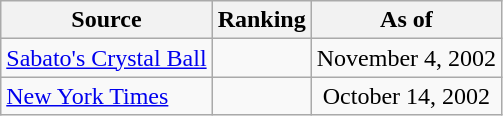<table class="wikitable" style="text-align:center">
<tr>
<th>Source</th>
<th>Ranking</th>
<th>As of</th>
</tr>
<tr>
<td align=left><a href='#'>Sabato's Crystal Ball</a></td>
<td></td>
<td>November 4, 2002</td>
</tr>
<tr>
<td align=left><a href='#'>New York Times</a></td>
<td></td>
<td>October 14, 2002</td>
</tr>
</table>
